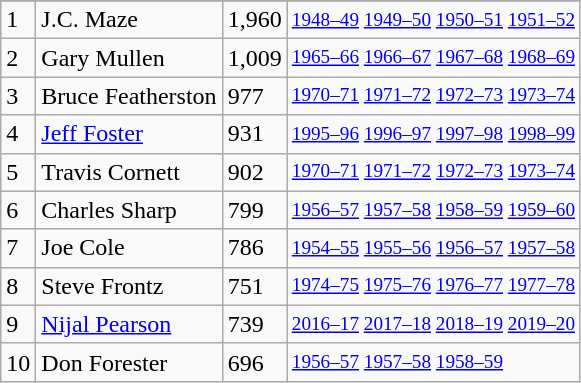<table class="wikitable">
<tr>
</tr>
<tr>
<td>1</td>
<td>J.C. Maze</td>
<td>1,960</td>
<td style="font-size:80%;"><a href='#'>1948–49</a> <a href='#'>1949–50</a> <a href='#'>1950–51</a> <a href='#'>1951–52</a></td>
</tr>
<tr>
<td>2</td>
<td>Gary Mullen</td>
<td>1,009</td>
<td style="font-size:80%;"><a href='#'>1965–66</a> <a href='#'>1966–67</a> <a href='#'>1967–68</a> <a href='#'>1968–69</a></td>
</tr>
<tr>
<td>3</td>
<td>Bruce Featherston</td>
<td>977</td>
<td style="font-size:80%;"><a href='#'>1970–71</a> <a href='#'>1971–72</a> <a href='#'>1972–73</a> <a href='#'>1973–74</a></td>
</tr>
<tr>
<td>4</td>
<td><a href='#'>Jeff Foster</a></td>
<td>931</td>
<td style="font-size:80%;"><a href='#'>1995–96</a> <a href='#'>1996–97</a> <a href='#'>1997–98</a> <a href='#'>1998–99</a></td>
</tr>
<tr>
<td>5</td>
<td>Travis Cornett</td>
<td>902</td>
<td style="font-size:80%;"><a href='#'>1970–71</a> <a href='#'>1971–72</a> <a href='#'>1972–73</a> <a href='#'>1973–74</a></td>
</tr>
<tr>
<td>6</td>
<td>Charles Sharp</td>
<td>799</td>
<td style="font-size:80%;"><a href='#'>1956–57</a> <a href='#'>1957–58</a> <a href='#'>1958–59</a> <a href='#'>1959–60</a></td>
</tr>
<tr>
<td>7</td>
<td>Joe Cole</td>
<td>786</td>
<td style="font-size:80%;"><a href='#'>1954–55</a> <a href='#'>1955–56</a> <a href='#'>1956–57</a> <a href='#'>1957–58</a></td>
</tr>
<tr>
<td>8</td>
<td>Steve Frontz</td>
<td>751</td>
<td style="font-size:80%;"><a href='#'>1974–75</a> <a href='#'>1975–76</a> <a href='#'>1976–77</a> <a href='#'>1977–78</a></td>
</tr>
<tr>
<td>9</td>
<td><a href='#'>Nijal Pearson</a></td>
<td>739</td>
<td style="font-size:80%;"><a href='#'>2016–17</a> <a href='#'>2017–18</a> <a href='#'>2018–19</a> <a href='#'>2019–20</a></td>
</tr>
<tr>
<td>10</td>
<td>Don Forester</td>
<td>696</td>
<td style="font-size:80%;"><a href='#'>1956–57</a> <a href='#'>1957–58</a> <a href='#'>1958–59</a></td>
</tr>
</table>
